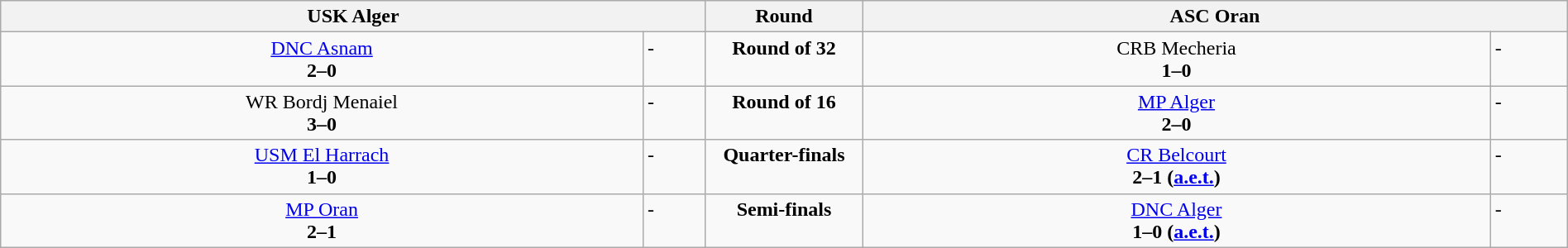<table class="wikitable" style="width:100%; text-align:center;">
<tr valign=top>
<th colspan="2" style="width:45%;">USK Alger</th>
<th width=10%>Round</th>
<th colspan="2" style="width:45%;">ASC Oran</th>
</tr>
<tr valign=top>
<td><a href='#'>DNC Asnam</a><br> <strong>2–0</strong></td>
<td align=left>-</td>
<td><strong>Round of 32</strong></td>
<td>CRB Mecheria<br> <strong>1–0</strong></td>
<td align=left>-</td>
</tr>
<tr valign=top>
<td>WR Bordj Menaiel<br> <strong>3–0</strong></td>
<td align=left>-</td>
<td><strong>Round of 16</strong></td>
<td><a href='#'>MP Alger</a><br> <strong>2–0</strong></td>
<td align=left>-</td>
</tr>
<tr valign=top>
<td><a href='#'>USM El Harrach</a><br> <strong>1–0</strong></td>
<td align=left>-</td>
<td><strong>Quarter-finals</strong></td>
<td><a href='#'>CR Belcourt</a><br> <strong>2–1 (<a href='#'>a.e.t.</a>)</strong></td>
<td align=left>-</td>
</tr>
<tr valign=top>
<td><a href='#'>MP Oran</a><br> <strong>2–1</strong></td>
<td align=left>-</td>
<td><strong>Semi-finals</strong></td>
<td><a href='#'>DNC Alger</a><br> <strong>1–0 (<a href='#'>a.e.t.</a>)</strong></td>
<td align=left>-</td>
</tr>
</table>
